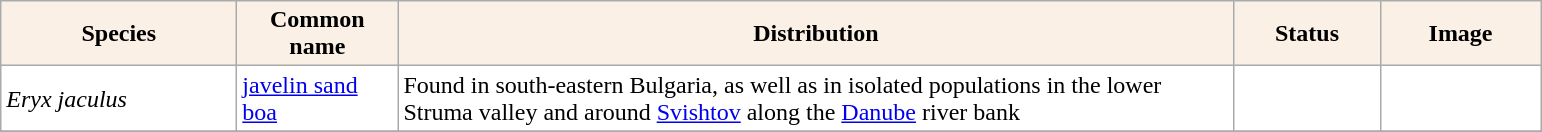<table class="sortable wikitable plainrowheaders" border="0" style="background:#ffffff" align="top" class="sortable wikitable">
<tr ->
<th scope="col" style="background-color:Linen; color:Black" width=150 px>Species</th>
<th scope="col" style="background-color:Linen; color:Black" width=100 px>Common name</th>
<th scope="col" style="background:Linen; color:Black" width=550 px>Distribution</th>
<th scope="col" style="background-color:Linen; color:Black" width=90 px>Status</th>
<th scope="col" style="background:Linen; color:Black" width=100 px>Image</th>
</tr>
<tr>
<td !scope="row" style="background:#ffffff"><em>Eryx jaculus</em></td>
<td><a href='#'>javelin sand boa</a></td>
<td>Found in south-eastern Bulgaria, as well as in isolated populations in the lower Struma valley and around <a href='#'>Svishtov</a> along the <a href='#'>Danube</a> river bank</td>
<td></td>
<td></td>
</tr>
<tr>
</tr>
</table>
